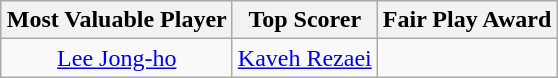<table class=wikitable style="text-align:center; margin:auto">
<tr>
<th>Most Valuable Player</th>
<th>Top Scorer</th>
<th>Fair Play Award</th>
</tr>
<tr>
<td> <a href='#'>Lee Jong-ho</a></td>
<td> <a href='#'>Kaveh Rezaei</a></td>
<td></td>
</tr>
</table>
